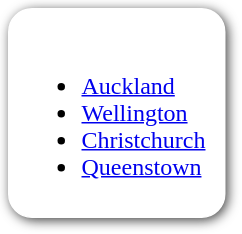<table style=" border-radius:1em; box-shadow: 0.1em 0.1em 0.5em rgba(0,0,0,0.75); background-color: white; border: 1px solid white; padding: 5px;">
<tr style="vertical-align:top;">
<td><br><ul><li><a href='#'>Auckland</a></li><li><a href='#'>Wellington</a></li><li><a href='#'>Christchurch</a></li><li><a href='#'>Queenstown</a></li></ul></td>
<td></td>
</tr>
</table>
